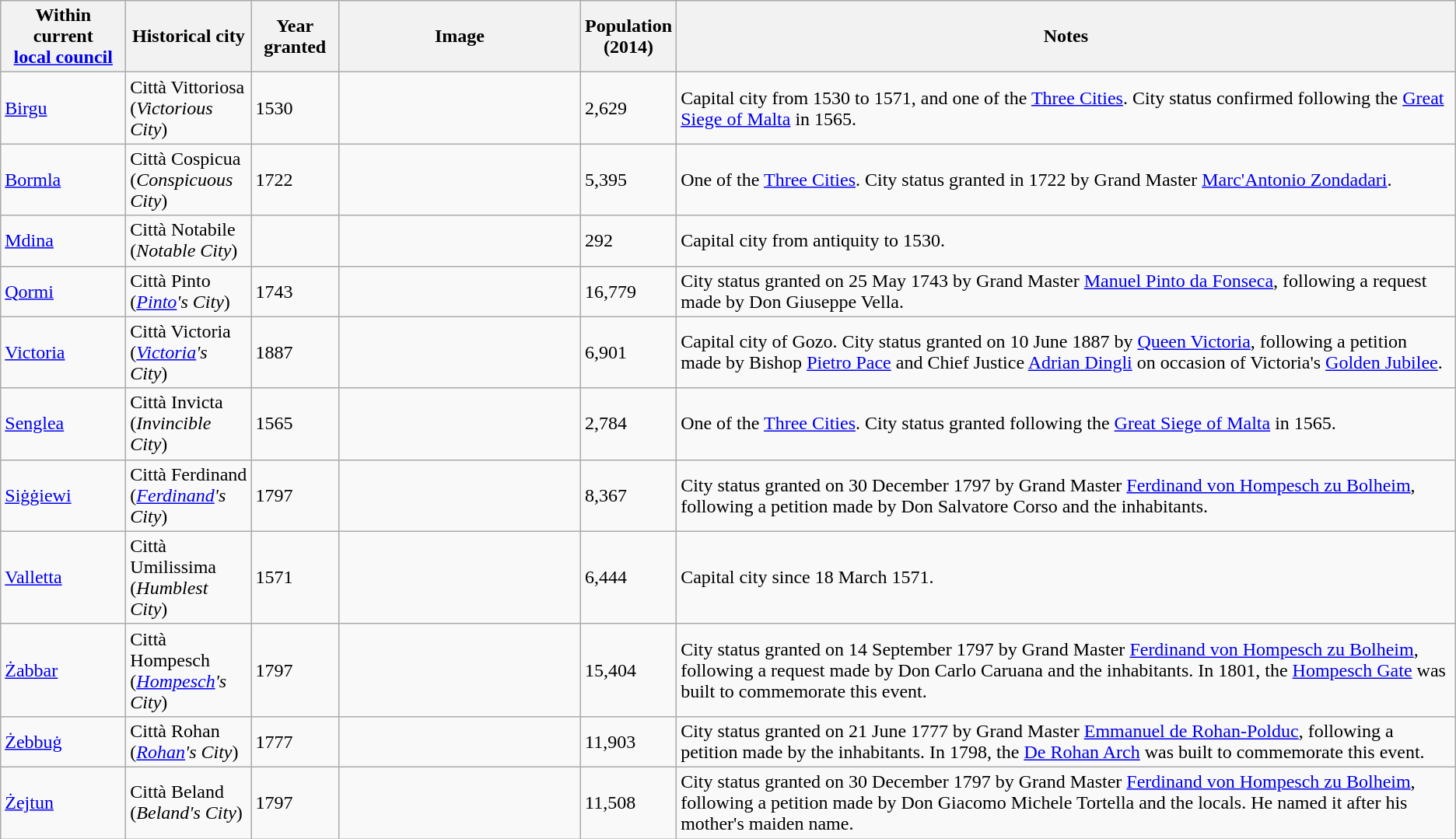<table class="wikitable sortable">
<tr>
<th style="width:100px;">Within current<br><a href='#'>local council</a></th>
<th style="width:100px;">Historical city</th>
<th>Year granted</th>
<th class=unsortable style="width:200px;">Image</th>
<th>Population<br>(2014)</th>
<th class=unsortable>Notes</th>
</tr>
<tr>
<td> <a href='#'>Birgu</a></td>
<td>Città Vittoriosa<br>(<em>Victorious City</em>)</td>
<td>1530</td>
<td></td>
<td>2,629</td>
<td>Capital city from 1530 to 1571, and one of the <a href='#'>Three Cities</a>. City status confirmed following the <a href='#'>Great Siege of Malta</a> in 1565.</td>
</tr>
<tr>
<td> <a href='#'>Bormla</a></td>
<td>Città Cospicua<br>(<em>Conspicuous City</em>)</td>
<td>1722</td>
<td></td>
<td>5,395</td>
<td>One of the <a href='#'>Three Cities</a>. City status granted in 1722 by Grand Master <a href='#'>Marc'Antonio Zondadari</a>.</td>
</tr>
<tr>
<td> <a href='#'>Mdina</a></td>
<td>Città Notabile<br>(<em>Notable City</em>)</td>
<td></td>
<td></td>
<td>292</td>
<td>Capital city from antiquity to 1530.</td>
</tr>
<tr>
<td> <a href='#'>Qormi</a></td>
<td>Città Pinto<br>(<em><a href='#'>Pinto</a>'s City</em>)</td>
<td>1743</td>
<td></td>
<td>16,779</td>
<td>City status granted on 25 May 1743 by Grand Master <a href='#'>Manuel Pinto da Fonseca</a>, following a request made by Don Giuseppe Vella.</td>
</tr>
<tr>
<td> <a href='#'>Victoria</a></td>
<td>Città Victoria<br>(<em><a href='#'>Victoria</a>'s City</em>)</td>
<td>1887</td>
<td></td>
<td>6,901</td>
<td>Capital city of Gozo. City status granted on 10 June 1887 by <a href='#'>Queen Victoria</a>, following a petition made by Bishop <a href='#'>Pietro Pace</a> and Chief Justice <a href='#'>Adrian Dingli</a> on occasion of Victoria's <a href='#'>Golden Jubilee</a>.</td>
</tr>
<tr>
<td> <a href='#'>Senglea</a></td>
<td>Città Invicta<br>(<em>Invincible City</em>)</td>
<td>1565</td>
<td></td>
<td>2,784</td>
<td>One of the <a href='#'>Three Cities</a>. City status granted following the <a href='#'>Great Siege of Malta</a> in 1565.</td>
</tr>
<tr>
<td> <a href='#'>Siġġiewi</a></td>
<td>Città Ferdinand<br>(<em><a href='#'>Ferdinand</a>'s City</em>)</td>
<td>1797</td>
<td></td>
<td>8,367</td>
<td>City status granted on 30 December 1797 by Grand Master <a href='#'>Ferdinand von Hompesch zu Bolheim</a>, following a petition made by Don Salvatore Corso and the inhabitants.</td>
</tr>
<tr>
<td> <a href='#'>Valletta</a></td>
<td>Città Umilissima<br>(<em>Humblest City</em>)</td>
<td>1571</td>
<td></td>
<td>6,444</td>
<td>Capital city since 18 March 1571.</td>
</tr>
<tr>
<td> <a href='#'>Żabbar</a></td>
<td>Città Hompesch<br>(<em><a href='#'>Hompesch</a>'s City</em>)</td>
<td>1797</td>
<td></td>
<td>15,404</td>
<td>City status granted on 14 September 1797 by Grand Master <a href='#'>Ferdinand von Hompesch zu Bolheim</a>, following a request made by Don Carlo Caruana and the inhabitants. In 1801, the <a href='#'>Hompesch Gate</a> was built to commemorate this event.</td>
</tr>
<tr>
<td> <a href='#'>Żebbuġ</a></td>
<td>Città Rohan<br>(<em><a href='#'>Rohan</a>'s City</em>)</td>
<td>1777</td>
<td></td>
<td>11,903</td>
<td>City status granted on 21 June 1777 by Grand Master <a href='#'>Emmanuel de Rohan-Polduc</a>, following a petition made by the inhabitants. In 1798, the <a href='#'>De Rohan Arch</a> was built to commemorate this event.</td>
</tr>
<tr>
<td> <a href='#'>Żejtun</a></td>
<td>Città Beland<br>(<em>Beland's City</em>)</td>
<td>1797</td>
<td></td>
<td>11,508</td>
<td>City status granted on 30 December 1797 by Grand Master <a href='#'>Ferdinand von Hompesch zu Bolheim</a>, following a petition made by Don Giacomo Michele Tortella and the locals. He named it after his mother's maiden name.</td>
</tr>
</table>
